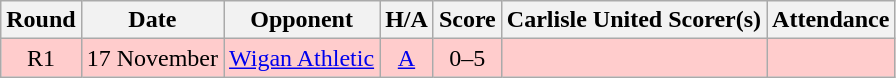<table class="wikitable" style="text-align:center">
<tr>
<th>Round</th>
<th>Date</th>
<th>Opponent</th>
<th>H/A</th>
<th>Score</th>
<th>Carlisle United Scorer(s)</th>
<th>Attendance</th>
</tr>
<tr bgcolor=#FFCCCC>
<td>R1</td>
<td align=left>17 November</td>
<td align=left><a href='#'>Wigan Athletic</a></td>
<td><a href='#'>A</a></td>
<td>0–5</td>
<td align=left></td>
<td></td>
</tr>
</table>
